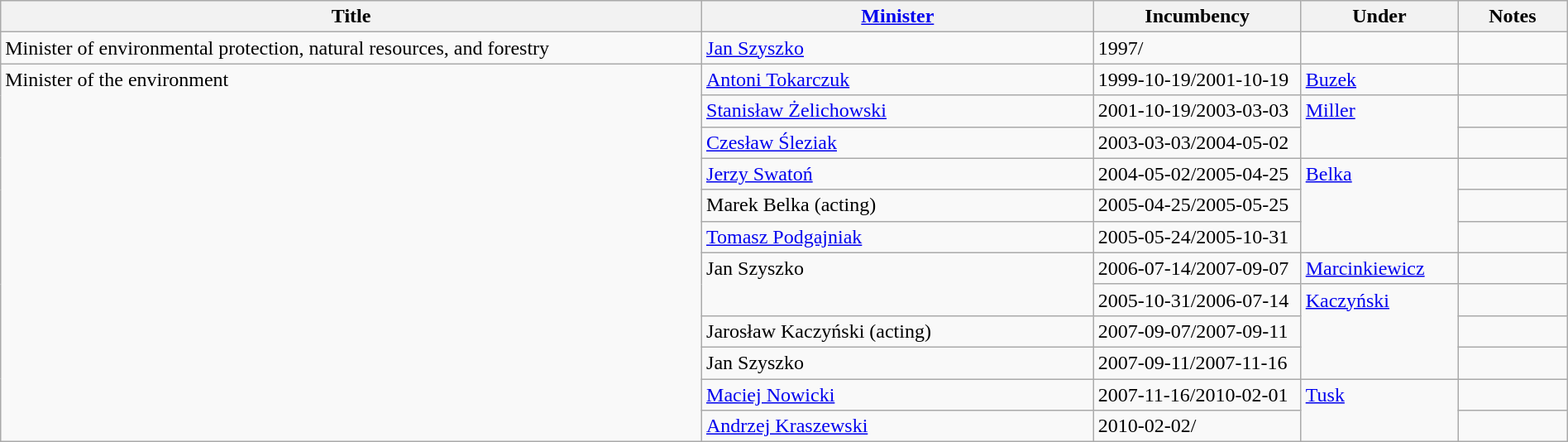<table class="wikitable" style="width:100%;">
<tr>
<th>Title</th>
<th style="width:25%;"><a href='#'>Minister</a></th>
<th style="width:160px;">Incumbency</th>
<th style="width:10%;">Under</th>
<th style="width:7%;">Notes</th>
</tr>
<tr>
<td valign="top">Minister of environmental protection, natural resources, and forestry</td>
<td valign="top"><a href='#'>Jan Szyszko</a></td>
<td valign="top">1997/</td>
<td></td>
<td></td>
</tr>
<tr>
<td rowspan="12" style="vertical-align:top;">Minister of the environment</td>
<td><a href='#'>Antoni Tokarczuk</a></td>
<td>1999-10-19/2001-10-19</td>
<td><a href='#'>Buzek</a></td>
<td></td>
</tr>
<tr>
<td><a href='#'>Stanisław Żelichowski</a></td>
<td>2001-10-19/2003-03-03</td>
<td rowspan="2" style="vertical-align:top;"><a href='#'>Miller</a></td>
<td></td>
</tr>
<tr>
<td><a href='#'>Czesław Śleziak</a></td>
<td>2003-03-03/2004-05-02</td>
<td></td>
</tr>
<tr>
<td><a href='#'>Jerzy Swatoń</a></td>
<td>2004-05-02/2005-04-25</td>
<td rowspan="3" style="vertical-align:top;"><a href='#'>Belka</a></td>
<td></td>
</tr>
<tr>
<td>Marek Belka (acting)</td>
<td>2005-04-25/2005-05-25</td>
<td></td>
</tr>
<tr>
<td><a href='#'>Tomasz Podgajniak</a></td>
<td>2005-05-24/2005-10-31</td>
<td></td>
</tr>
<tr>
<td rowspan="2" style="vertical-align:top;">Jan Szyszko</td>
<td>2006-07-14/2007-09-07</td>
<td><a href='#'>Marcinkiewicz</a></td>
<td></td>
</tr>
<tr>
<td>2005-10-31/2006-07-14</td>
<td rowspan="3" style="vertical-align:top;"><a href='#'>Kaczyński</a></td>
<td></td>
</tr>
<tr>
<td>Jarosław Kaczyński (acting)</td>
<td>2007-09-07/2007-09-11</td>
<td></td>
</tr>
<tr>
<td>Jan Szyszko</td>
<td>2007-09-11/2007-11-16</td>
<td></td>
</tr>
<tr>
<td><a href='#'>Maciej Nowicki</a></td>
<td>2007-11-16/2010-02-01</td>
<td rowspan="2" style="vertical-align:top;"><a href='#'>Tusk</a></td>
<td></td>
</tr>
<tr>
<td><a href='#'>Andrzej Kraszewski</a></td>
<td>2010-02-02/</td>
<td></td>
</tr>
</table>
